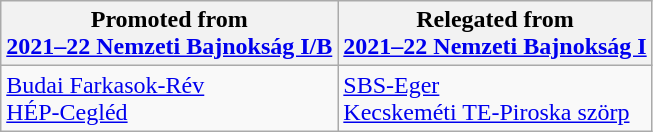<table class="wikitable">
<tr>
<th>Promoted from<br><a href='#'>2021–22 Nemzeti Bajnokság I/B</a></th>
<th>Relegated from<br><a href='#'>2021–22 Nemzeti Bajnokság I</a></th>
</tr>
<tr>
<td><a href='#'>Budai Farkasok-Rév</a><br><a href='#'>HÉP-Cegléd</a></td>
<td><a href='#'>SBS-Eger</a><br><a href='#'>Kecskeméti TE-Piroska szörp</a></td>
</tr>
</table>
